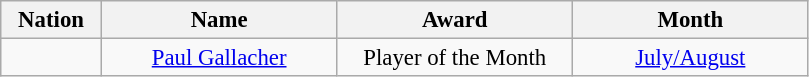<table class="wikitable" style="font-size: 95%; text-align: center;">
<tr>
<th width=60>Nation</th>
<th width=150>Name</th>
<th width=150>Award</th>
<th width=150>Month</th>
</tr>
<tr>
<td></td>
<td><a href='#'>Paul Gallacher</a></td>
<td>Player of the Month</td>
<td><a href='#'>July/August</a></td>
</tr>
</table>
